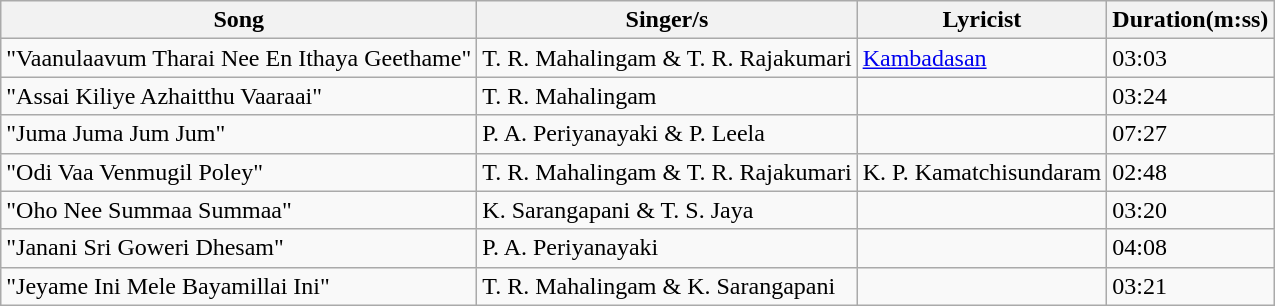<table class="wikitable">
<tr>
<th>Song</th>
<th>Singer/s</th>
<th>Lyricist</th>
<th>Duration(m:ss)</th>
</tr>
<tr>
<td>"Vaanulaavum Tharai Nee En Ithaya Geethame"</td>
<td>T. R. Mahalingam & T. R. Rajakumari</td>
<td><a href='#'>Kambadasan</a></td>
<td>03:03</td>
</tr>
<tr>
<td>"Assai Kiliye Azhaitthu Vaaraai"</td>
<td>T. R. Mahalingam</td>
<td></td>
<td>03:24</td>
</tr>
<tr>
<td>"Juma Juma Jum Jum"</td>
<td>P. A. Periyanayaki & P. Leela</td>
<td></td>
<td>07:27</td>
</tr>
<tr>
<td>"Odi Vaa Venmugil Poley"</td>
<td>T. R. Mahalingam & T. R. Rajakumari</td>
<td>K. P. Kamatchisundaram</td>
<td>02:48</td>
</tr>
<tr>
<td>"Oho Nee Summaa Summaa"</td>
<td>K. Sarangapani & T. S. Jaya</td>
<td></td>
<td>03:20</td>
</tr>
<tr>
<td>"Janani Sri Goweri Dhesam"</td>
<td>P. A. Periyanayaki</td>
<td></td>
<td>04:08</td>
</tr>
<tr>
<td>"Jeyame Ini Mele Bayamillai Ini"</td>
<td>T. R. Mahalingam & K. Sarangapani</td>
<td></td>
<td>03:21</td>
</tr>
</table>
